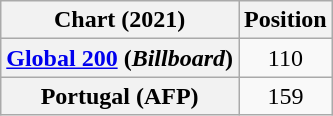<table class="wikitable plainrowheaders" style="text-align:center">
<tr>
<th scope="col">Chart (2021)</th>
<th scope="col">Position</th>
</tr>
<tr>
<th scope="row"><a href='#'>Global 200</a> (<em>Billboard</em>)</th>
<td>110</td>
</tr>
<tr>
<th scope="row">Portugal (AFP)</th>
<td>159</td>
</tr>
</table>
